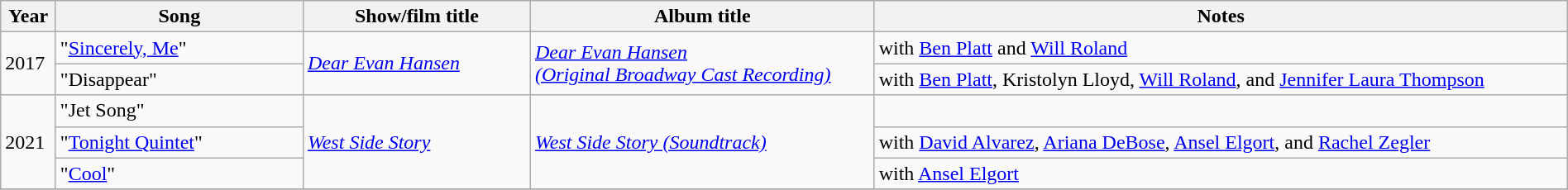<table class="wikitable" width="100%">
<tr>
<th>Year</th>
<th style="width:12em;">Song</th>
<th style="width:11em;">Show/film title</th>
<th>Album title</th>
<th>Notes</th>
</tr>
<tr>
<td rowspan="2">2017</td>
<td>"<a href='#'>Sincerely, Me</a>"</td>
<td rowspan="2"><em><a href='#'>Dear Evan Hansen</a></em></td>
<td rowspan="2"><em><a href='#'>Dear Evan Hansen<br>(Original Broadway Cast Recording)</a></em></td>
<td>with <a href='#'>Ben Platt</a> and <a href='#'>Will Roland</a></td>
</tr>
<tr>
<td>"Disappear"</td>
<td>with <a href='#'>Ben Platt</a>, Kristolyn Lloyd, <a href='#'>Will Roland</a>, and <a href='#'>Jennifer Laura Thompson</a></td>
</tr>
<tr>
<td rowspan="3">2021</td>
<td>"Jet Song"</td>
<td rowspan="3"><em><a href='#'>West Side Story</a></em></td>
<td rowspan="3"><em><a href='#'>West Side Story (Soundtrack)</a></em></td>
<td></td>
</tr>
<tr>
<td>"<a href='#'>Tonight Quintet</a>"</td>
<td>with <a href='#'>David Alvarez</a>, <a href='#'>Ariana DeBose</a>, <a href='#'>Ansel Elgort</a>, and <a href='#'>Rachel Zegler</a></td>
</tr>
<tr>
<td>"<a href='#'>Cool</a>"</td>
<td>with <a href='#'>Ansel Elgort</a></td>
</tr>
<tr>
</tr>
</table>
